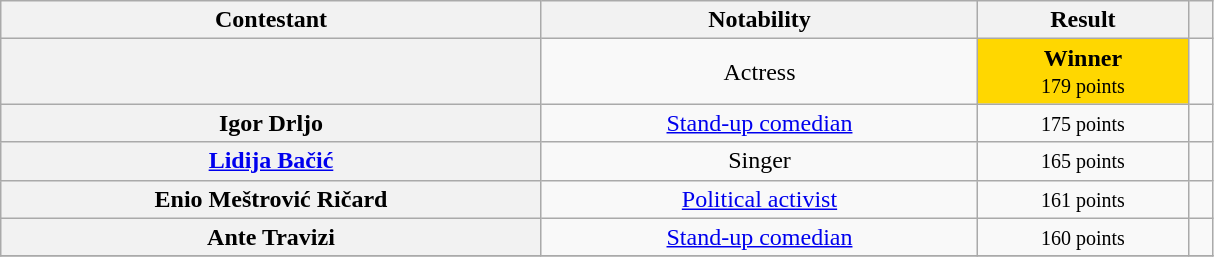<table class="wikitable sortable" style="text-align:center; width:64%">
<tr>
<th scope="col">Contestant</th>
<th scope="col" class="unsortable">Notability</th>
<th scope="col">Result</th>
<th scope="col"></th>
</tr>
<tr>
<th scope="row"></th>
<td>Actress</td>
<td bgcolor="gold"><strong>Winner</strong> <br> <small>179 points</small></td>
<td></td>
</tr>
<tr>
<th scope="row">Igor Drljo</th>
<td><a href='#'>Stand-up comedian</a></td>
<td><small>175 points</small></td>
<td></td>
</tr>
<tr>
<th scope="row"><a href='#'>Lidija Bačić</a></th>
<td>Singer</td>
<td><small>165 points</small></td>
<td></td>
</tr>
<tr>
<th scope="row">Enio Meštrović Ričard</th>
<td><a href='#'>Political activist</a></td>
<td><small>161 points</small></td>
<td></td>
</tr>
<tr>
<th scope="row">Ante Travizi</th>
<td><a href='#'>Stand-up comedian</a></td>
<td><small>160 points</small></td>
<td></td>
</tr>
<tr>
</tr>
</table>
